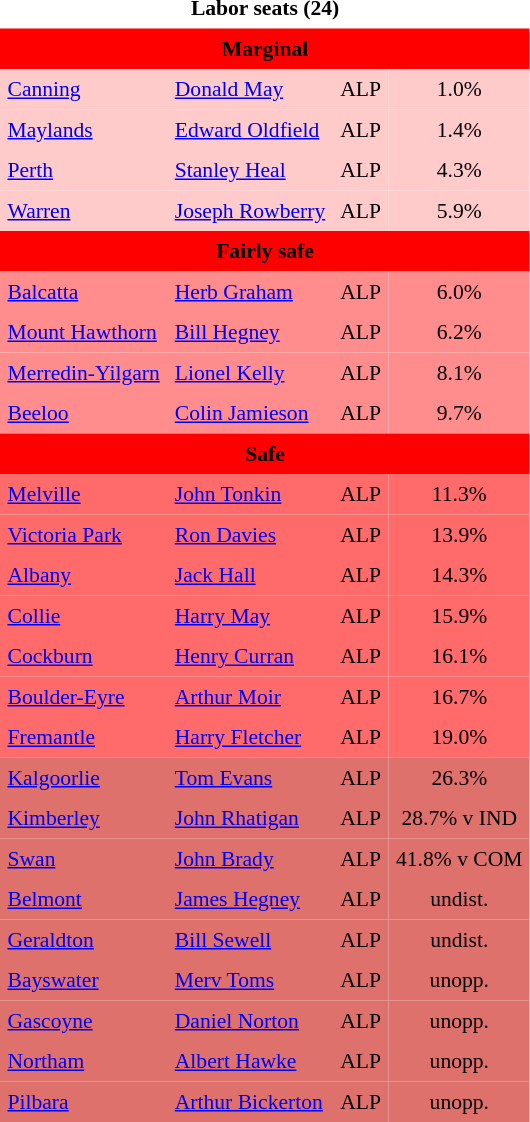<table class="toccolours" cellpadding="5" cellspacing="0" style="float:left; margin-right:.5em; margin-top:.4em; font-size:90%;">
<tr>
<td COLSPAN=4 align="center"><strong>Labor seats (24)</strong></td>
</tr>
<tr>
<td COLSPAN=4 align="center" bgcolor="red"><span><strong>Marginal</strong></span></td>
</tr>
<tr>
<td align="left" bgcolor="FFCACA"><a href='#'>Canning</a></td>
<td align="left" bgcolor="FFCACA"><a href='#'>Donald May</a></td>
<td align="left" bgcolor="FFCACA">ALP</td>
<td align="center" bgcolor="FFCACA">1.0%</td>
</tr>
<tr>
<td align="left" bgcolor="FFCACA"><a href='#'>Maylands</a></td>
<td align="left" bgcolor="FFCACA"><a href='#'>Edward Oldfield</a></td>
<td align="left" bgcolor="FFCACA">ALP</td>
<td align="center" bgcolor="FFCACA">1.4%</td>
</tr>
<tr>
<td align="left" bgcolor="FFCACA"><a href='#'>Perth</a></td>
<td align="left" bgcolor="FFCACA"><a href='#'>Stanley Heal</a></td>
<td align="left" bgcolor="FFCACA">ALP</td>
<td align="center" bgcolor="FFCACA">4.3%</td>
</tr>
<tr>
<td align="left" bgcolor="FFCACA"><a href='#'>Warren</a></td>
<td align="left" bgcolor="FFCACA"><a href='#'>Joseph Rowberry</a></td>
<td align="left" bgcolor="FFCACA">ALP</td>
<td align="center" bgcolor="FFCACA">5.9%</td>
</tr>
<tr>
<td COLSPAN=4 align="center" bgcolor="red"><span><strong>Fairly safe</strong></span></td>
</tr>
<tr>
<td align="left" bgcolor="FF8D8D"><a href='#'>Balcatta</a></td>
<td align="left" bgcolor="FF8D8D"><a href='#'>Herb Graham</a></td>
<td align="left" bgcolor="FF8D8D">ALP</td>
<td align="center" bgcolor="FF8D8D">6.0%</td>
</tr>
<tr>
<td align="left" bgcolor="FF8D8D"><a href='#'>Mount Hawthorn</a></td>
<td align="left" bgcolor="FF8D8D"><a href='#'>Bill Hegney</a></td>
<td align="left" bgcolor="FF8D8D">ALP</td>
<td align="center" bgcolor="FF8D8D">6.2%</td>
</tr>
<tr>
<td align="left" bgcolor="FF8D8D"><a href='#'>Merredin-Yilgarn</a></td>
<td align="left" bgcolor="FF8D8D"><a href='#'>Lionel Kelly</a></td>
<td align="left" bgcolor="FF8D8D">ALP</td>
<td align="center" bgcolor="FF8D8D">8.1%</td>
</tr>
<tr>
<td align="left" bgcolor="FF8D8D"><a href='#'>Beeloo</a></td>
<td align="left" bgcolor="FF8D8D"><a href='#'>Colin Jamieson</a></td>
<td align="left" bgcolor="FF8D8D">ALP</td>
<td align="center" bgcolor="FF8D8D">9.7%</td>
</tr>
<tr>
<td COLSPAN=4 align="center" bgcolor="red"><span><strong>Safe</strong></span></td>
</tr>
<tr>
<td align="left" bgcolor="FF6B6B"><a href='#'>Melville</a></td>
<td align="left" bgcolor="FF6B6B"><a href='#'>John Tonkin</a></td>
<td align="left" bgcolor="FF6B6B">ALP</td>
<td align="center" bgcolor="FF6B6B">11.3%</td>
</tr>
<tr>
<td align="left" bgcolor="FF6B6B"><a href='#'>Victoria Park</a></td>
<td align="left" bgcolor="FF6B6B"><a href='#'>Ron Davies</a></td>
<td align="left" bgcolor="FF6B6B">ALP</td>
<td align="center" bgcolor="FF6B6B">13.9%</td>
</tr>
<tr>
<td align="left" bgcolor="FF6B6B"><a href='#'>Albany</a></td>
<td align="left" bgcolor="FF6B6B"><a href='#'>Jack Hall</a></td>
<td align="left" bgcolor="FF6B6B">ALP</td>
<td align="center" bgcolor="FF6B6B">14.3%</td>
</tr>
<tr>
<td align="left" bgcolor="FF6B6B"><a href='#'>Collie</a></td>
<td align="left" bgcolor="FF6B6B"><a href='#'>Harry May</a></td>
<td align="left" bgcolor="FF6B6B">ALP</td>
<td align="center" bgcolor="FF6B6B">15.9%</td>
</tr>
<tr>
<td align="left" bgcolor="FF6B6B"><a href='#'>Cockburn</a></td>
<td align="left" bgcolor="FF6B6B"><a href='#'>Henry Curran</a></td>
<td align="left" bgcolor="FF6B6B">ALP</td>
<td align="center" bgcolor="FF6B6B">16.1%</td>
</tr>
<tr>
<td align="left" bgcolor="FF6B6B"><a href='#'>Boulder-Eyre</a></td>
<td align="left" bgcolor="FF6B6B"><a href='#'>Arthur Moir</a></td>
<td align="left" bgcolor="FF6B6B">ALP</td>
<td align="center" bgcolor="FF6B6B">16.7%</td>
</tr>
<tr>
<td align="left" bgcolor="FF6B6B"><a href='#'>Fremantle</a></td>
<td align="left" bgcolor="FF6B6B"><a href='#'>Harry Fletcher</a></td>
<td align="left" bgcolor="FF6B6B">ALP</td>
<td align="center" bgcolor="FF6B6B">19.0%</td>
</tr>
<tr>
<td align="left" bgcolor="DF716D"><a href='#'>Kalgoorlie</a></td>
<td align="left" bgcolor="DF716D"><a href='#'>Tom Evans</a></td>
<td align="left" bgcolor="DF716D">ALP</td>
<td align="center" bgcolor="DF716D">26.3%</td>
</tr>
<tr>
<td align="left" bgcolor="DF716D"><a href='#'>Kimberley</a></td>
<td align="left" bgcolor="DF716D"><a href='#'>John Rhatigan</a></td>
<td align="left" bgcolor="DF716D">ALP</td>
<td align="center" bgcolor="DF716D">28.7% v IND</td>
</tr>
<tr>
<td align="left" bgcolor="DF716D"><a href='#'>Swan</a></td>
<td align="left" bgcolor="DF716D"><a href='#'>John Brady</a></td>
<td align="left" bgcolor="DF716D">ALP</td>
<td align="center" bgcolor="DF716D">41.8% v COM</td>
</tr>
<tr>
<td align="left" bgcolor="DF716D"><a href='#'>Belmont</a></td>
<td align="left" bgcolor="DF716D"><a href='#'>James Hegney</a></td>
<td align="left" bgcolor="DF716D">ALP</td>
<td align="center" bgcolor="DF716D">undist.</td>
</tr>
<tr>
<td align="left" bgcolor="DF716D"><a href='#'>Geraldton</a></td>
<td align="left" bgcolor="DF716D"><a href='#'>Bill Sewell</a></td>
<td align="left" bgcolor="DF716D">ALP</td>
<td align="center" bgcolor="DF716D">undist.</td>
</tr>
<tr>
<td align="left" bgcolor="DF716D"><a href='#'>Bayswater</a></td>
<td align="left" bgcolor="DF716D"><a href='#'>Merv Toms</a></td>
<td align="left" bgcolor="DF716D">ALP</td>
<td align="center" bgcolor="DF716D">unopp.</td>
</tr>
<tr>
<td align="left" bgcolor="DF716D"><a href='#'>Gascoyne</a></td>
<td align="left" bgcolor="DF716D"><a href='#'>Daniel Norton</a></td>
<td align="left" bgcolor="DF716D">ALP</td>
<td align="center" bgcolor="DF716D">unopp.</td>
</tr>
<tr>
<td align="left" bgcolor="DF716D"><a href='#'>Northam</a></td>
<td align="left" bgcolor="DF716D"><a href='#'>Albert Hawke</a></td>
<td align="left" bgcolor="DF716D">ALP</td>
<td align="center" bgcolor="DF716D">unopp.</td>
</tr>
<tr>
<td align="left" bgcolor="DF716D"><a href='#'>Pilbara</a></td>
<td align="left" bgcolor="DF716D"><a href='#'>Arthur Bickerton</a></td>
<td align="left" bgcolor="DF716D">ALP</td>
<td align="center" bgcolor="DF716D">unopp.</td>
</tr>
<tr>
</tr>
</table>
